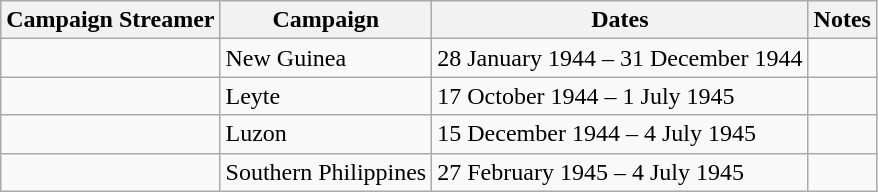<table class="wikitable">
<tr>
<th>Campaign Streamer</th>
<th>Campaign</th>
<th>Dates</th>
<th>Notes</th>
</tr>
<tr>
<td></td>
<td>New Guinea</td>
<td>28 January 1944 – 31 December 1944</td>
<td></td>
</tr>
<tr>
<td></td>
<td>Leyte</td>
<td>17 October 1944 – 1 July 1945</td>
<td></td>
</tr>
<tr>
<td></td>
<td>Luzon</td>
<td>15 December 1944 – 4 July 1945</td>
<td></td>
</tr>
<tr>
<td></td>
<td>Southern Philippines</td>
<td>27 February 1945 – 4 July 1945</td>
<td></td>
</tr>
</table>
